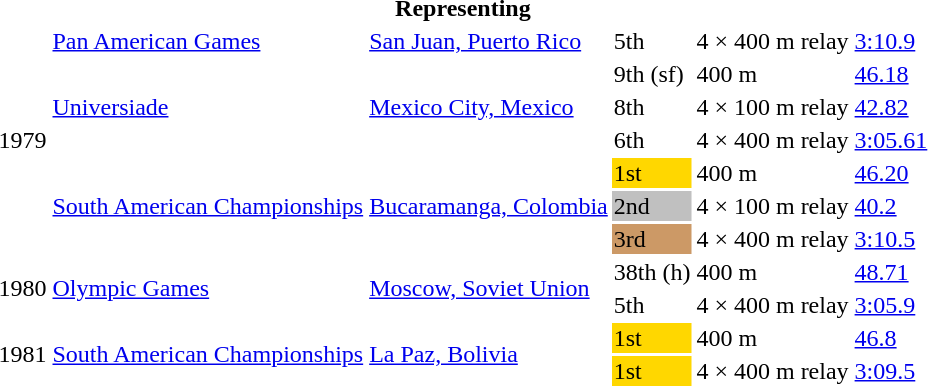<table>
<tr>
<th colspan="6">Representing </th>
</tr>
<tr>
<td rowspan=7>1979</td>
<td><a href='#'>Pan American Games</a></td>
<td><a href='#'>San Juan, Puerto Rico</a></td>
<td>5th</td>
<td>4 × 400 m relay</td>
<td><a href='#'>3:10.9</a></td>
</tr>
<tr>
<td rowspan=3><a href='#'>Universiade</a></td>
<td rowspan=3><a href='#'>Mexico City, Mexico</a></td>
<td>9th (sf)</td>
<td>400 m</td>
<td><a href='#'>46.18</a></td>
</tr>
<tr>
<td>8th</td>
<td>4 × 100 m relay</td>
<td><a href='#'>42.82</a></td>
</tr>
<tr>
<td>6th</td>
<td>4 × 400 m relay</td>
<td><a href='#'>3:05.61</a></td>
</tr>
<tr>
<td rowspan=3><a href='#'>South American Championships</a></td>
<td rowspan=3><a href='#'>Bucaramanga, Colombia</a></td>
<td bgcolor=gold>1st</td>
<td>400 m</td>
<td><a href='#'>46.20</a></td>
</tr>
<tr>
<td bgcolor=silver>2nd</td>
<td>4 × 100 m relay</td>
<td><a href='#'>40.2</a></td>
</tr>
<tr>
<td bgcolor=cc9966>3rd</td>
<td>4 × 400 m relay</td>
<td><a href='#'>3:10.5</a></td>
</tr>
<tr>
<td rowspan=2>1980</td>
<td rowspan=2><a href='#'>Olympic Games</a></td>
<td rowspan=2><a href='#'>Moscow, Soviet Union</a></td>
<td>38th (h)</td>
<td>400 m</td>
<td><a href='#'>48.71</a></td>
</tr>
<tr>
<td>5th</td>
<td>4 × 400 m relay</td>
<td><a href='#'>3:05.9</a></td>
</tr>
<tr>
<td rowspan=2>1981</td>
<td rowspan=2><a href='#'>South American Championships</a></td>
<td rowspan=2><a href='#'>La Paz, Bolivia</a></td>
<td bgcolor=gold>1st</td>
<td>400 m</td>
<td><a href='#'>46.8</a></td>
</tr>
<tr>
<td bgcolor=gold>1st</td>
<td>4 × 400 m relay</td>
<td><a href='#'>3:09.5</a></td>
</tr>
</table>
